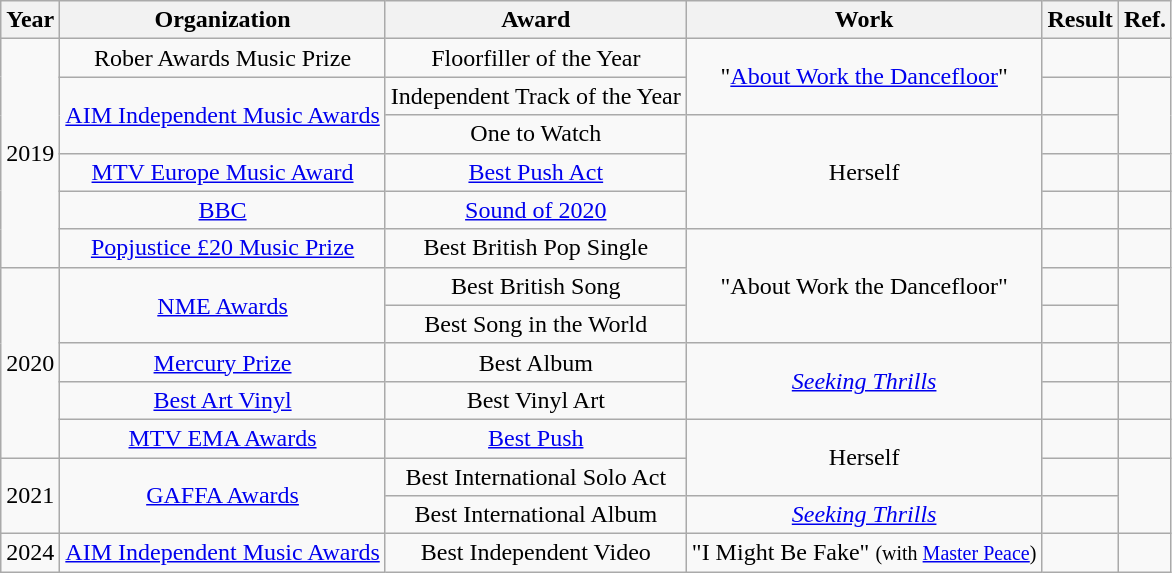<table class="wikitable plainrowheaders" style="text-align:center;">
<tr>
<th>Year</th>
<th>Organization</th>
<th>Award</th>
<th>Work</th>
<th>Result</th>
<th>Ref.</th>
</tr>
<tr>
<td rowspan="6">2019</td>
<td>Rober Awards Music Prize</td>
<td>Floorfiller of the Year</td>
<td rowspan=2>"<a href='#'>About Work the Dancefloor</a>"</td>
<td></td>
<td></td>
</tr>
<tr>
<td rowspan=2><a href='#'>AIM Independent Music Awards</a></td>
<td>Independent Track of the Year</td>
<td></td>
<td rowspan=2></td>
</tr>
<tr>
<td>One to Watch</td>
<td rowspan="3">Herself</td>
<td></td>
</tr>
<tr>
<td><a href='#'>MTV Europe Music Award</a></td>
<td><a href='#'>Best Push Act</a></td>
<td></td>
<td></td>
</tr>
<tr>
<td><a href='#'>BBC</a></td>
<td><a href='#'>Sound of 2020</a></td>
<td></td>
<td></td>
</tr>
<tr>
<td><a href='#'>Popjustice £20 Music Prize</a></td>
<td>Best British Pop Single</td>
<td rowspan=3>"About Work the Dancefloor"</td>
<td></td>
<td></td>
</tr>
<tr>
<td rowspan=5>2020</td>
<td rowspan=2><a href='#'>NME Awards</a></td>
<td>Best British Song</td>
<td></td>
<td rowspan=2></td>
</tr>
<tr>
<td>Best Song in the World</td>
<td></td>
</tr>
<tr>
<td><a href='#'>Mercury Prize</a></td>
<td>Best Album</td>
<td rowspan=2><em><a href='#'>Seeking Thrills</a></em></td>
<td></td>
<td></td>
</tr>
<tr>
<td><a href='#'>Best Art Vinyl</a></td>
<td>Best Vinyl Art</td>
<td></td>
<td></td>
</tr>
<tr>
<td><a href='#'>MTV EMA Awards</a></td>
<td><a href='#'>Best Push</a></td>
<td rowspan=2>Herself</td>
<td></td>
<td></td>
</tr>
<tr>
<td rowspan=2>2021</td>
<td rowspan=2><a href='#'>GAFFA Awards</a></td>
<td>Best International Solo Act</td>
<td></td>
<td rowspan=2></td>
</tr>
<tr>
<td>Best International Album</td>
<td><em><a href='#'>Seeking Thrills</a></em></td>
<td></td>
</tr>
<tr>
<td>2024</td>
<td><a href='#'>AIM Independent Music Awards</a></td>
<td>Best Independent Video</td>
<td>"I Might Be Fake" <small>(with <a href='#'>Master Peace</a>)</small></td>
<td></td>
<td></td>
</tr>
</table>
